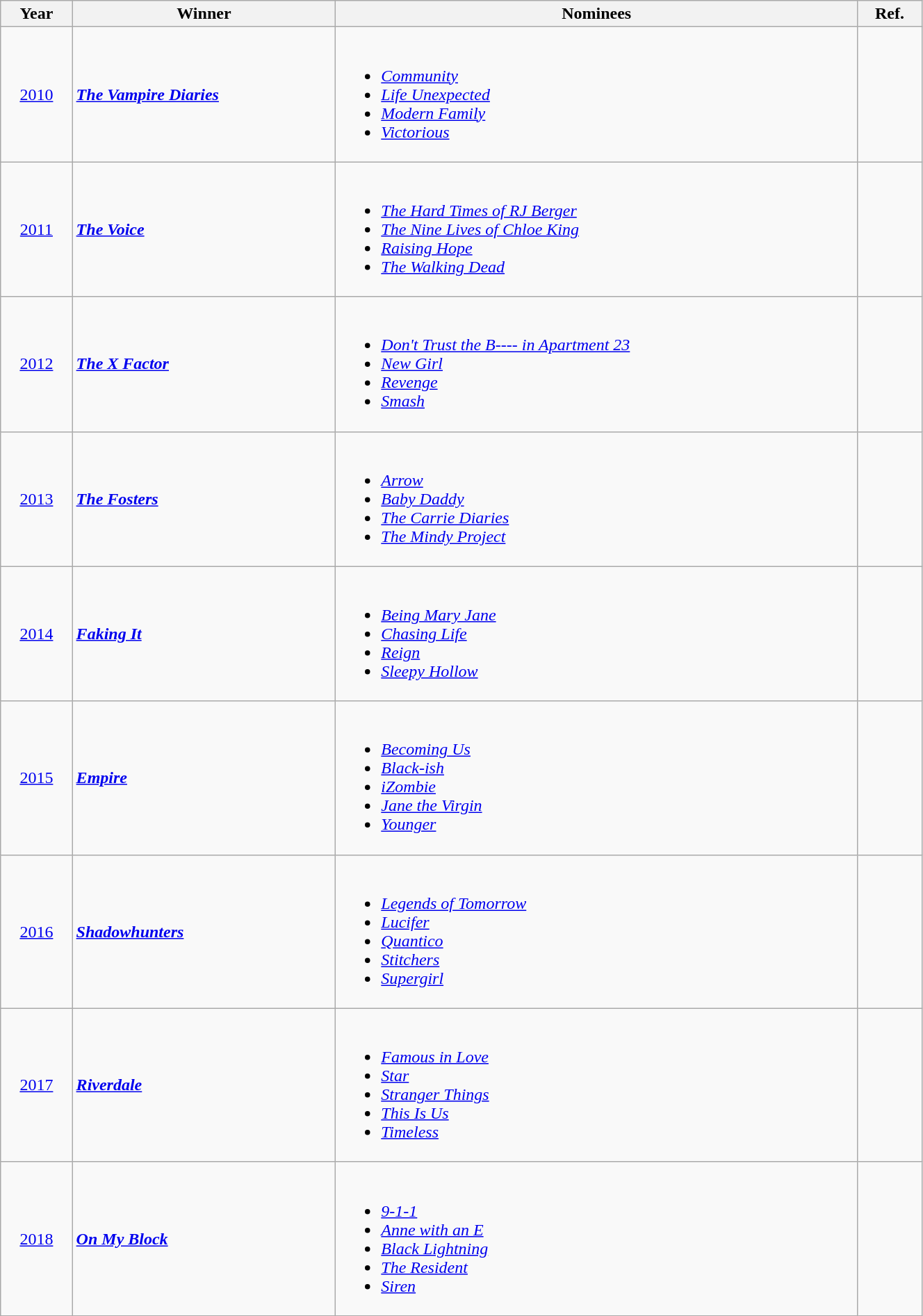<table class="wikitable" width=70%>
<tr>
<th>Year</th>
<th>Winner</th>
<th>Nominees</th>
<th>Ref.</th>
</tr>
<tr>
<td align="center"><a href='#'>2010</a></td>
<td><strong><em><a href='#'>The Vampire Diaries</a></em></strong></td>
<td><br><ul><li><em><a href='#'>Community</a></em></li><li><em><a href='#'>Life Unexpected</a></em></li><li><em><a href='#'>Modern Family</a></em></li><li><em><a href='#'>Victorious</a></em></li></ul></td>
<td align="center"></td>
</tr>
<tr>
<td align="center"><a href='#'>2011</a></td>
<td><strong><em><a href='#'>The Voice</a></em></strong></td>
<td><br><ul><li><em><a href='#'>The Hard Times of RJ Berger</a></em></li><li><em><a href='#'>The Nine Lives of Chloe King</a></em></li><li><em><a href='#'>Raising Hope</a></em></li><li><em><a href='#'>The Walking Dead</a></em></li></ul></td>
<td align="center"></td>
</tr>
<tr>
<td align="center"><a href='#'>2012</a></td>
<td><strong><em><a href='#'>The X Factor</a></em></strong></td>
<td><br><ul><li><em><a href='#'>Don't Trust the B---- in Apartment 23</a></em></li><li><em><a href='#'>New Girl</a></em></li><li><em><a href='#'>Revenge</a></em></li><li><em><a href='#'>Smash</a></em></li></ul></td>
<td align="center"></td>
</tr>
<tr>
<td align="center"><a href='#'>2013</a></td>
<td><strong><em><a href='#'>The Fosters</a></em></strong></td>
<td><br><ul><li><em><a href='#'>Arrow</a></em></li><li><em><a href='#'>Baby Daddy</a></em></li><li><em><a href='#'>The Carrie Diaries</a></em></li><li><em><a href='#'>The Mindy Project</a></em></li></ul></td>
<td align="center"></td>
</tr>
<tr>
<td align="center"><a href='#'>2014</a></td>
<td><strong><em><a href='#'>Faking It</a></em></strong></td>
<td><br><ul><li><em><a href='#'>Being Mary Jane</a></em></li><li><em><a href='#'>Chasing Life</a></em></li><li><em><a href='#'>Reign</a></em></li><li><em><a href='#'>Sleepy Hollow</a></em></li></ul></td>
<td align="center"></td>
</tr>
<tr>
<td align="center"><a href='#'>2015</a></td>
<td><strong><em><a href='#'>Empire</a></em></strong></td>
<td><br><ul><li><em><a href='#'>Becoming Us</a></em></li><li><em><a href='#'>Black-ish</a></em></li><li><em><a href='#'>iZombie</a></em></li><li><em><a href='#'>Jane the Virgin</a></em></li><li><em><a href='#'>Younger</a></em></li></ul></td>
<td align="center"></td>
</tr>
<tr>
<td align="center"><a href='#'>2016</a></td>
<td><strong><em><a href='#'>Shadowhunters</a></em></strong></td>
<td><br><ul><li><em><a href='#'>Legends of Tomorrow</a></em></li><li><em><a href='#'>Lucifer</a></em></li><li><em><a href='#'>Quantico</a></em></li><li><em><a href='#'>Stitchers</a></em></li><li><em><a href='#'>Supergirl</a></em></li></ul></td>
<td align="center"></td>
</tr>
<tr>
<td align="center"><a href='#'>2017</a></td>
<td><strong><em><a href='#'>Riverdale</a></em></strong></td>
<td><br><ul><li><em><a href='#'>Famous in Love</a></em></li><li><em><a href='#'>Star</a></em></li><li><em><a href='#'>Stranger Things</a></em></li><li><em><a href='#'>This Is Us</a></em></li><li><em><a href='#'>Timeless</a></em></li></ul></td>
<td align="center"></td>
</tr>
<tr>
<td align="center"><a href='#'>2018</a></td>
<td><strong><em><a href='#'>On My Block</a></em></strong></td>
<td><br><ul><li><em><a href='#'>9-1-1</a></em></li><li><em><a href='#'>Anne with an E</a></em></li><li><em><a href='#'>Black Lightning</a></em></li><li><em><a href='#'>The Resident</a></em></li><li><em><a href='#'>Siren</a></em></li></ul></td>
<td align="center"></td>
</tr>
</table>
